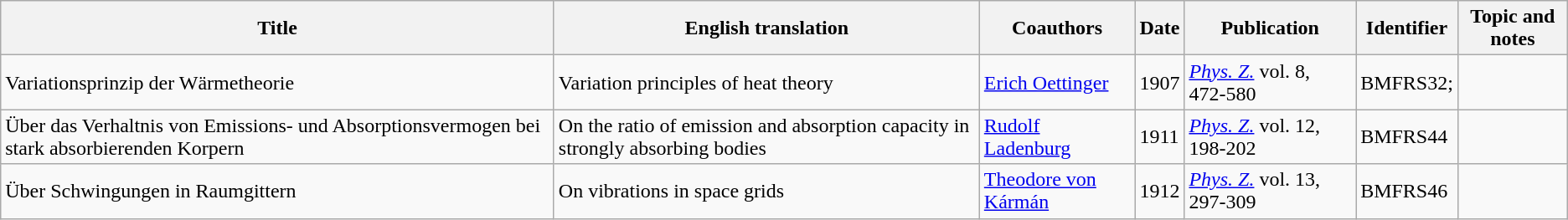<table class="wikitable sortable" width="auto" style="text-align: left">
<tr>
<th>Title</th>
<th>English translation</th>
<th>Coauthors</th>
<th>Date</th>
<th>Publication</th>
<th>Identifier</th>
<th>Topic and notes</th>
</tr>
<tr>
<td>Variationsprinzip der Wärmetheorie</td>
<td>Variation principles of heat theory</td>
<td><a href='#'>Erich Oettinger</a></td>
<td>1907</td>
<td><em><a href='#'>Phys. Z.</a></em> vol. 8, 472-580</td>
<td>BMFRS32;</td>
<td></td>
</tr>
<tr>
<td>Über das Verhaltnis von Emissions- und Absorptionsvermogen bei stark absorbierenden Korpern</td>
<td>On the ratio of emission and absorption capacity in strongly absorbing bodies</td>
<td><a href='#'>Rudolf Ladenburg</a></td>
<td>1911</td>
<td><em><a href='#'>Phys. Z.</a></em> vol. 12, 198-202</td>
<td>BMFRS44</td>
<td></td>
</tr>
<tr>
<td>Über Schwingungen in Raumgittern</td>
<td>On vibrations in space grids</td>
<td><a href='#'>Theodore von Kármán</a></td>
<td>1912</td>
<td><em><a href='#'>Phys. Z.</a></em> vol. 13, 297-309</td>
<td>BMFRS46</td>
<td></td>
</tr>
</table>
